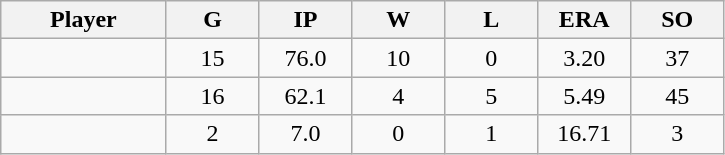<table class="wikitable sortable">
<tr>
<th bgcolor="#DDDDFF" width="16%">Player</th>
<th bgcolor="#DDDDFF" width="9%">G</th>
<th bgcolor="#DDDDFF" width="9%">IP</th>
<th bgcolor="#DDDDFF" width="9%">W</th>
<th bgcolor="#DDDDFF" width="9%">L</th>
<th bgcolor="#DDDDFF" width="9%">ERA</th>
<th bgcolor="#DDDDFF" width="9%">SO</th>
</tr>
<tr align="center">
<td></td>
<td>15</td>
<td>76.0</td>
<td>10</td>
<td>0</td>
<td>3.20</td>
<td>37</td>
</tr>
<tr align="center">
<td></td>
<td>16</td>
<td>62.1</td>
<td>4</td>
<td>5</td>
<td>5.49</td>
<td>45</td>
</tr>
<tr align="center">
<td></td>
<td>2</td>
<td>7.0</td>
<td>0</td>
<td>1</td>
<td>16.71</td>
<td>3</td>
</tr>
</table>
